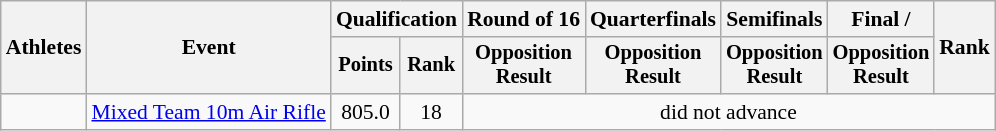<table class="wikitable" style="font-size:90%;">
<tr>
<th rowspan=2>Athletes</th>
<th rowspan=2>Event</th>
<th colspan=2>Qualification</th>
<th>Round of 16</th>
<th>Quarterfinals</th>
<th>Semifinals</th>
<th>Final / </th>
<th rowspan=2>Rank</th>
</tr>
<tr style="font-size:95%">
<th>Points</th>
<th>Rank</th>
<th>Opposition<br>Result</th>
<th>Opposition<br>Result</th>
<th>Opposition<br>Result</th>
<th>Opposition<br>Result</th>
</tr>
<tr align=center>
<td align=left><br></td>
<td align=left><a href='#'>Mixed Team 10m Air Rifle</a></td>
<td>805.0</td>
<td>18</td>
<td colspan=5>did not advance</td>
</tr>
</table>
